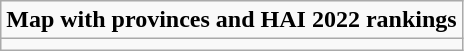<table role= "presentation" class="wikitable mw-collapsible mw-collapsed">
<tr>
<td><strong>Map with provinces and HAI 2022 rankings</strong></td>
</tr>
<tr>
<td></td>
</tr>
</table>
